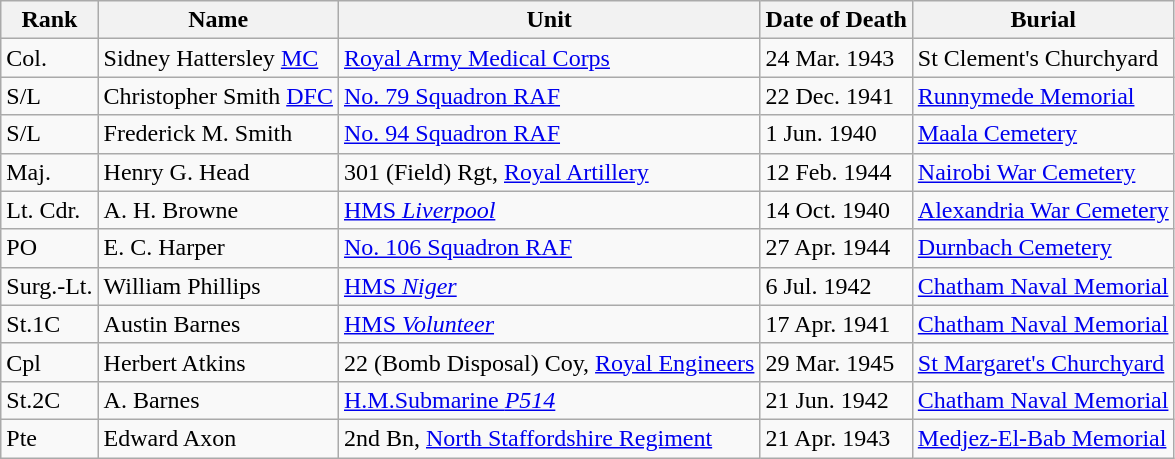<table class="wikitable">
<tr>
<th>Rank</th>
<th>Name</th>
<th>Unit</th>
<th>Date of Death</th>
<th>Burial</th>
</tr>
<tr>
<td>Col.</td>
<td>Sidney Hattersley <a href='#'>MC</a></td>
<td><a href='#'>Royal Army Medical Corps</a></td>
<td>24 Mar. 1943</td>
<td>St Clement's Churchyard</td>
</tr>
<tr>
<td>S/L</td>
<td>Christopher Smith <a href='#'>DFC</a></td>
<td><a href='#'>No. 79 Squadron RAF</a></td>
<td>22 Dec. 1941</td>
<td><a href='#'>Runnymede Memorial</a></td>
</tr>
<tr>
<td>S/L</td>
<td>Frederick M. Smith</td>
<td><a href='#'>No. 94 Squadron RAF</a></td>
<td>1 Jun. 1940</td>
<td><a href='#'>Maala Cemetery</a></td>
</tr>
<tr>
<td>Maj.</td>
<td>Henry G. Head</td>
<td>301 (Field) Rgt, <a href='#'>Royal Artillery</a></td>
<td>12 Feb. 1944</td>
<td><a href='#'>Nairobi War Cemetery</a></td>
</tr>
<tr>
<td>Lt. Cdr.</td>
<td>A. H. Browne</td>
<td><a href='#'>HMS <em>Liverpool</em></a></td>
<td>14 Oct. 1940</td>
<td><a href='#'>Alexandria War Cemetery</a></td>
</tr>
<tr>
<td>PO</td>
<td>E. C. Harper</td>
<td><a href='#'>No. 106 Squadron RAF</a></td>
<td>27 Apr. 1944</td>
<td><a href='#'>Durnbach Cemetery</a></td>
</tr>
<tr>
<td>Surg.-Lt.</td>
<td>William Phillips</td>
<td><a href='#'>HMS <em>Niger</em></a></td>
<td>6 Jul. 1942</td>
<td><a href='#'>Chatham Naval Memorial</a></td>
</tr>
<tr>
<td>St.1C</td>
<td>Austin Barnes</td>
<td><a href='#'>HMS <em>Volunteer</em></a></td>
<td>17 Apr. 1941</td>
<td><a href='#'>Chatham Naval Memorial</a></td>
</tr>
<tr>
<td>Cpl</td>
<td>Herbert Atkins</td>
<td>22 (Bomb Disposal) Coy, <a href='#'>Royal Engineers</a></td>
<td>29 Mar. 1945</td>
<td><a href='#'>St Margaret's Churchyard</a></td>
</tr>
<tr>
<td>St.2C</td>
<td>A. Barnes</td>
<td><a href='#'>H.M.Submarine <em>P514</em></a></td>
<td>21 Jun. 1942</td>
<td><a href='#'>Chatham Naval Memorial</a></td>
</tr>
<tr>
<td>Pte</td>
<td>Edward Axon</td>
<td>2nd Bn, <a href='#'>North Staffordshire Regiment</a></td>
<td>21 Apr. 1943</td>
<td><a href='#'>Medjez-El-Bab Memorial</a></td>
</tr>
</table>
